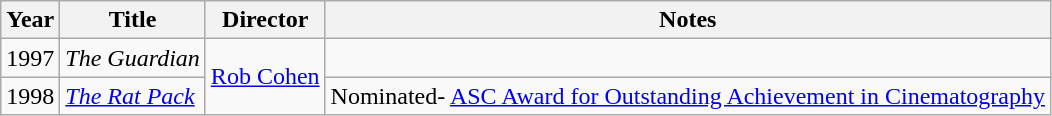<table class="wikitable">
<tr>
<th>Year</th>
<th>Title</th>
<th>Director</th>
<th>Notes</th>
</tr>
<tr>
<td>1997</td>
<td><em>The Guardian</em></td>
<td rowspan=2><a href='#'>Rob Cohen</a></td>
<td></td>
</tr>
<tr>
<td>1998</td>
<td><em><a href='#'>The Rat Pack</a></em></td>
<td>Nominated- <a href='#'>ASC Award for Outstanding Achievement in Cinematography</a></td>
</tr>
</table>
